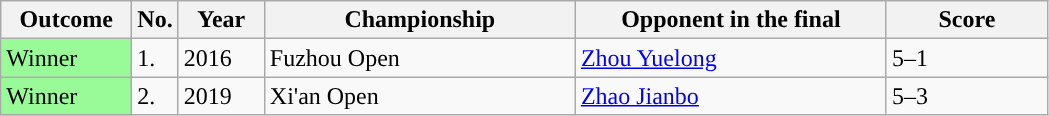<table class="wikitable sortable">
<tr>
<th style="width:80px;">Outcome</th>
<th style="width:20px;">No.</th>
<th style="width:50px;">Year</th>
<th style="width:200px;">Championship</th>
<th style="width:200px;">Opponent in the final</th>
<th style="width:100px;">Score</th>
</tr>
<tr>
<td style="background:#98FB98">Winner</td>
<td>1.</td>
<td>2016</td>
<td>Fuzhou Open</td>
<td> <a href='#'>Zhou Yuelong</a></td>
<td>5–1</td>
</tr>
<tr>
<td style="background:#98FB98">Winner</td>
<td>2.</td>
<td>2019</td>
<td>Xi'an Open</td>
<td> <a href='#'>Zhao Jianbo</a></td>
<td>5–3</td>
</tr>
</table>
